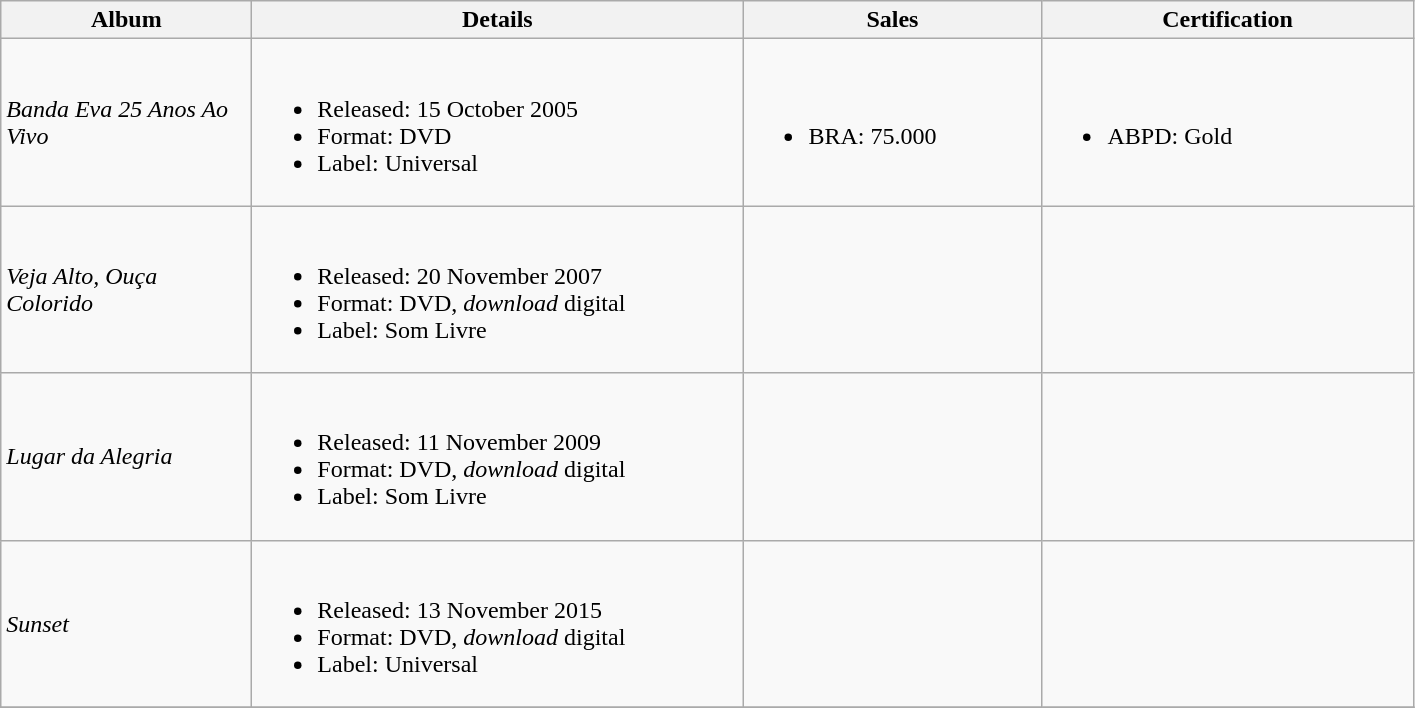<table class="wikitable">
<tr>
<th style="width:10em;">Album</th>
<th style="width:20em;">Details</th>
<th style="width:12em;">Sales</th>
<th style="width:15em;">Certification</th>
</tr>
<tr>
<td><em>Banda Eva 25 Anos Ao Vivo</em></td>
<td><br><ul><li>Released: 15 October 2005</li><li>Format: DVD</li><li>Label: Universal</li></ul></td>
<td><br><ul><li>BRA: 75.000</li></ul></td>
<td><br><ul><li>ABPD: Gold</li></ul></td>
</tr>
<tr>
<td><em>Veja Alto, Ouça Colorido</em></td>
<td><br><ul><li>Released: 20 November 2007</li><li>Format: DVD, <em>download</em> digital</li><li>Label: Som Livre</li></ul></td>
<td></td>
<td></td>
</tr>
<tr>
<td><em>Lugar da Alegria</em></td>
<td><br><ul><li>Released: 11 November 2009</li><li>Format: DVD, <em>download</em> digital</li><li>Label: Som Livre</li></ul></td>
<td></td>
<td></td>
</tr>
<tr>
<td><em>Sunset</em></td>
<td><br><ul><li>Released: 13 November 2015</li><li>Format: DVD, <em>download</em> digital</li><li>Label: Universal</li></ul></td>
<td></td>
<td></td>
</tr>
<tr>
</tr>
</table>
